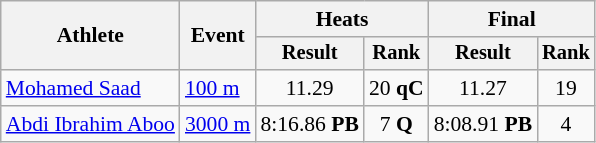<table class="wikitable" style="font-size:90%">
<tr>
<th rowspan=2>Athlete</th>
<th rowspan=2>Event</th>
<th colspan=2>Heats</th>
<th colspan=2>Final</th>
</tr>
<tr style="font-size:95%">
<th>Result</th>
<th>Rank</th>
<th>Result</th>
<th>Rank</th>
</tr>
<tr align=center>
<td align=left><a href='#'>Mohamed Saad</a></td>
<td align=left><a href='#'>100 m</a></td>
<td>11.29</td>
<td>20 <strong>qC</strong></td>
<td>11.27</td>
<td>19</td>
</tr>
<tr align=center>
<td align=left><a href='#'>Abdi Ibrahim Aboo</a></td>
<td align=left><a href='#'>3000 m</a></td>
<td>8:16.86 <strong>PB</strong></td>
<td>7 <strong>Q</strong></td>
<td>8:08.91 <strong>PB</strong></td>
<td>4</td>
</tr>
</table>
